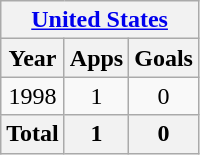<table class="wikitable" style="text-align:center">
<tr>
<th colspan=3><a href='#'>United States</a></th>
</tr>
<tr>
<th>Year</th>
<th>Apps</th>
<th>Goals</th>
</tr>
<tr>
<td>1998</td>
<td>1</td>
<td>0</td>
</tr>
<tr>
<th>Total</th>
<th>1</th>
<th>0</th>
</tr>
</table>
